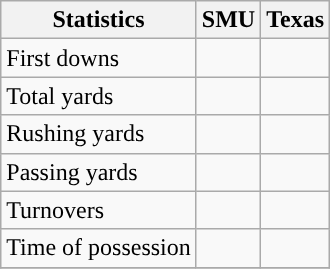<table class="wikitable" style="float: left;">
<tr>
<th>Statistics</th>
<th>SMU</th>
<th>Texas</th>
</tr>
<tr>
<td>First downs</td>
<td></td>
<td></td>
</tr>
<tr>
<td>Total yards</td>
<td></td>
<td></td>
</tr>
<tr>
<td>Rushing yards</td>
<td></td>
<td></td>
</tr>
<tr>
<td>Passing yards</td>
<td></td>
<td></td>
</tr>
<tr>
<td>Turnovers</td>
<td></td>
<td></td>
</tr>
<tr>
<td>Time of possession</td>
<td></td>
<td></td>
</tr>
<tr>
</tr>
</table>
